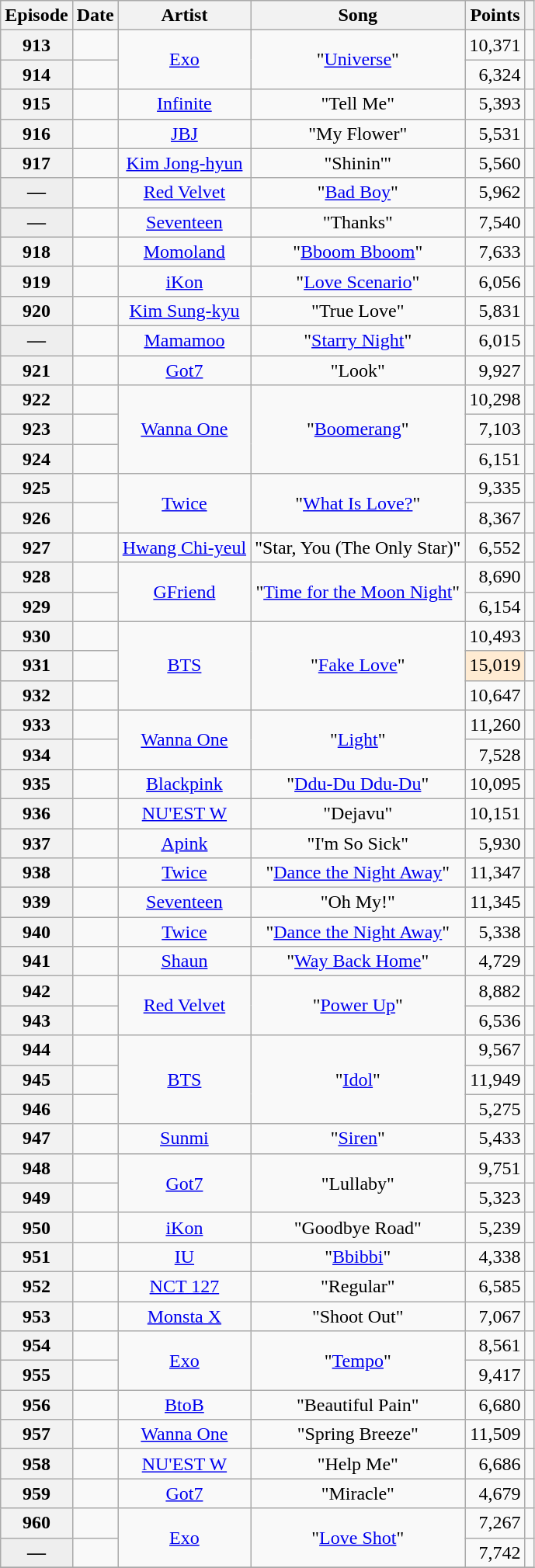<table class="wikitable sortable plainrowheaders" style=text-align:center>
<tr>
<th scope=col>Episode</th>
<th scope=col>Date</th>
<th scope=col>Artist</th>
<th scope=col>Song</th>
<th scope=col>Points</th>
<th class="unsortable" scope=col></th>
</tr>
<tr>
<th scope="row">913</th>
<td></td>
<td rowspan="2"><a href='#'>Exo</a></td>
<td rowspan="2">"<a href='#'>Universe</a>"</td>
<td style="text-align:right">10,371</td>
<td></td>
</tr>
<tr>
<th scope="row">914</th>
<td></td>
<td style="text-align:right">6,324</td>
<td></td>
</tr>
<tr>
<th scope="row">915</th>
<td></td>
<td><a href='#'>Infinite</a></td>
<td>"Tell Me"</td>
<td style="text-align:right">5,393</td>
<td></td>
</tr>
<tr>
<th scope="row">916</th>
<td></td>
<td><a href='#'>JBJ</a></td>
<td>"My Flower"</td>
<td style="text-align:right">5,531</td>
<td></td>
</tr>
<tr>
<th scope="row">917</th>
<td></td>
<td><a href='#'>Kim Jong-hyun</a></td>
<td>"Shinin'"</td>
<td style="text-align:right">5,560</td>
<td></td>
</tr>
<tr>
<th style="background:#eee;" scope="row">—</th>
<td></td>
<td><a href='#'>Red Velvet</a></td>
<td>"<a href='#'>Bad Boy</a>"</td>
<td style="text-align:right">5,962</td>
<td></td>
</tr>
<tr>
<th style="background:#eee;" scope="row">—</th>
<td></td>
<td><a href='#'>Seventeen</a></td>
<td>"Thanks"</td>
<td style="text-align:right">7,540</td>
<td></td>
</tr>
<tr>
<th scope="row">918</th>
<td></td>
<td><a href='#'>Momoland</a></td>
<td>"<a href='#'>Bboom Bboom</a>"</td>
<td style="text-align:right">7,633</td>
<td></td>
</tr>
<tr>
<th scope="row">919</th>
<td></td>
<td><a href='#'>iKon</a></td>
<td>"<a href='#'>Love Scenario</a>"</td>
<td style="text-align:right">6,056</td>
<td></td>
</tr>
<tr>
<th scope="row">920</th>
<td></td>
<td><a href='#'>Kim Sung-kyu</a></td>
<td>"True Love"</td>
<td style="text-align:right">5,831</td>
<td></td>
</tr>
<tr>
<th style="background:#eee;" scope="row">—</th>
<td></td>
<td><a href='#'>Mamamoo</a></td>
<td>"<a href='#'>Starry Night</a>"</td>
<td style="text-align:right">6,015</td>
<td></td>
</tr>
<tr>
<th scope="row">921</th>
<td></td>
<td><a href='#'>Got7</a></td>
<td>"Look"</td>
<td style="text-align:right">9,927</td>
<td></td>
</tr>
<tr>
<th scope="row">922</th>
<td></td>
<td rowspan="3"><a href='#'>Wanna One</a></td>
<td rowspan="3">"<a href='#'>Boomerang</a>"</td>
<td style="text-align:right">10,298</td>
<td></td>
</tr>
<tr>
<th scope="row">923</th>
<td></td>
<td style="text-align:right">7,103</td>
<td></td>
</tr>
<tr>
<th scope="row">924</th>
<td></td>
<td style="text-align:right">6,151</td>
<td></td>
</tr>
<tr>
<th scope="row">925</th>
<td></td>
<td rowspan="2"><a href='#'>Twice</a></td>
<td rowspan="2">"<a href='#'>What Is Love?</a>"</td>
<td style="text-align:right">9,335</td>
<td></td>
</tr>
<tr>
<th scope="row">926</th>
<td></td>
<td style="text-align:right">8,367</td>
<td></td>
</tr>
<tr>
<th scope="row">927</th>
<td></td>
<td><a href='#'>Hwang Chi-yeul</a></td>
<td>"Star, You (The Only Star)"</td>
<td style="text-align:right">6,552</td>
<td></td>
</tr>
<tr>
<th scope="row">928</th>
<td></td>
<td rowspan="2"><a href='#'>GFriend</a></td>
<td rowspan="2">"<a href='#'>Time for the Moon Night</a>"</td>
<td style="text-align:right">8,690</td>
<td></td>
</tr>
<tr>
<th scope="row">929</th>
<td></td>
<td style="text-align:right">6,154</td>
<td></td>
</tr>
<tr>
<th scope="row">930</th>
<td></td>
<td rowspan="3"><a href='#'>BTS</a></td>
<td rowspan="3">"<a href='#'>Fake Love</a>"</td>
<td style="text-align:right">10,493</td>
<td></td>
</tr>
<tr>
<th scope="row">931</th>
<td></td>
<td style="background: #ffebd2; text-align:right">15,019 </td>
<td></td>
</tr>
<tr>
<th scope="row">932</th>
<td></td>
<td style="text-align:right">10,647</td>
<td></td>
</tr>
<tr>
<th scope="row">933</th>
<td></td>
<td rowspan="2"><a href='#'>Wanna One</a></td>
<td rowspan="2">"<a href='#'>Light</a>"</td>
<td style="text-align:right">11,260</td>
<td></td>
</tr>
<tr>
<th scope="row">934</th>
<td></td>
<td style="text-align:right">7,528</td>
<td></td>
</tr>
<tr>
<th scope="row">935</th>
<td></td>
<td><a href='#'>Blackpink</a></td>
<td>"<a href='#'>Ddu-Du Ddu-Du</a>"</td>
<td style="text-align:right">10,095</td>
<td></td>
</tr>
<tr>
<th scope="row">936</th>
<td></td>
<td><a href='#'>NU'EST W</a></td>
<td>"Dejavu"</td>
<td style="text-align:right">10,151</td>
<td></td>
</tr>
<tr>
<th scope="row">937</th>
<td></td>
<td><a href='#'>Apink</a></td>
<td>"I'm So Sick"</td>
<td style="text-align:right">5,930</td>
<td></td>
</tr>
<tr>
<th scope="row">938</th>
<td></td>
<td><a href='#'>Twice</a></td>
<td>"<a href='#'>Dance the Night Away</a>"</td>
<td style="text-align:right">11,347</td>
<td></td>
</tr>
<tr>
<th scope="row">939</th>
<td></td>
<td><a href='#'>Seventeen</a></td>
<td>"Oh My!"</td>
<td style="text-align:right">11,345</td>
<td></td>
</tr>
<tr>
<th scope="row">940</th>
<td></td>
<td><a href='#'>Twice</a></td>
<td>"<a href='#'>Dance the Night Away</a>"</td>
<td style="text-align:right">5,338</td>
<td></td>
</tr>
<tr>
<th scope="row">941</th>
<td></td>
<td><a href='#'>Shaun</a></td>
<td>"<a href='#'>Way Back Home</a>"</td>
<td style="text-align:right">4,729</td>
<td></td>
</tr>
<tr>
<th scope="row">942</th>
<td></td>
<td rowspan="2"><a href='#'>Red Velvet</a></td>
<td rowspan="2">"<a href='#'>Power Up</a>"</td>
<td style="text-align:right">8,882</td>
<td></td>
</tr>
<tr>
<th scope="row">943</th>
<td></td>
<td style="text-align:right">6,536</td>
<td></td>
</tr>
<tr>
<th scope="row">944</th>
<td></td>
<td rowspan="3"><a href='#'>BTS</a></td>
<td rowspan="3">"<a href='#'>Idol</a>"</td>
<td style="text-align:right">9,567</td>
<td></td>
</tr>
<tr>
<th scope="row">945</th>
<td></td>
<td style="text-align:right">11,949</td>
<td></td>
</tr>
<tr>
<th scope="row">946</th>
<td></td>
<td style="text-align:right">5,275</td>
<td></td>
</tr>
<tr>
<th scope="row">947</th>
<td></td>
<td><a href='#'>Sunmi</a></td>
<td>"<a href='#'>Siren</a>"</td>
<td style="text-align:right">5,433</td>
<td></td>
</tr>
<tr>
<th scope="row">948</th>
<td></td>
<td rowspan="2"><a href='#'>Got7</a></td>
<td rowspan="2">"Lullaby"</td>
<td style="text-align:right">9,751</td>
<td></td>
</tr>
<tr>
<th scope="row">949</th>
<td></td>
<td style="text-align:right">5,323</td>
<td></td>
</tr>
<tr>
<th scope="row">950</th>
<td></td>
<td><a href='#'>iKon</a></td>
<td>"Goodbye Road"</td>
<td style="text-align:right">5,239</td>
<td></td>
</tr>
<tr>
<th scope="row">951</th>
<td></td>
<td><a href='#'>IU</a></td>
<td>"<a href='#'>Bbibbi</a>"</td>
<td style="text-align:right">4,338</td>
<td></td>
</tr>
<tr>
<th scope="row">952</th>
<td></td>
<td><a href='#'>NCT 127</a></td>
<td>"Regular"</td>
<td style="text-align:right">6,585</td>
<td></td>
</tr>
<tr>
<th scope="row">953</th>
<td></td>
<td><a href='#'>Monsta X</a></td>
<td>"Shoot Out"</td>
<td style="text-align:right">7,067</td>
<td></td>
</tr>
<tr>
<th scope="row">954</th>
<td></td>
<td rowspan="2"><a href='#'>Exo</a></td>
<td rowspan="2">"<a href='#'>Tempo</a>"</td>
<td style="text-align:right">8,561</td>
<td></td>
</tr>
<tr>
<th scope="row">955</th>
<td></td>
<td style="text-align:right">9,417</td>
<td></td>
</tr>
<tr>
<th scope="row">956</th>
<td></td>
<td><a href='#'>BtoB</a></td>
<td>"Beautiful Pain"</td>
<td style="text-align:right">6,680</td>
<td></td>
</tr>
<tr>
<th scope="row">957</th>
<td></td>
<td><a href='#'>Wanna One</a></td>
<td>"Spring Breeze"</td>
<td style="text-align:right">11,509</td>
<td></td>
</tr>
<tr>
<th scope="row">958</th>
<td></td>
<td><a href='#'>NU'EST W</a></td>
<td>"Help Me"</td>
<td style="text-align:right">6,686</td>
<td></td>
</tr>
<tr>
<th scope="row">959</th>
<td></td>
<td><a href='#'>Got7</a></td>
<td>"Miracle"</td>
<td style="text-align:right">4,679</td>
<td></td>
</tr>
<tr>
<th scope="row">960</th>
<td></td>
<td rowspan="2"><a href='#'>Exo</a></td>
<td rowspan="2">"<a href='#'>Love Shot</a>"</td>
<td style="text-align:right">7,267</td>
<td></td>
</tr>
<tr>
<th style="background:#eee;" scope="row">—</th>
<td></td>
<td style="text-align:right">7,742</td>
<td></td>
</tr>
<tr>
</tr>
</table>
